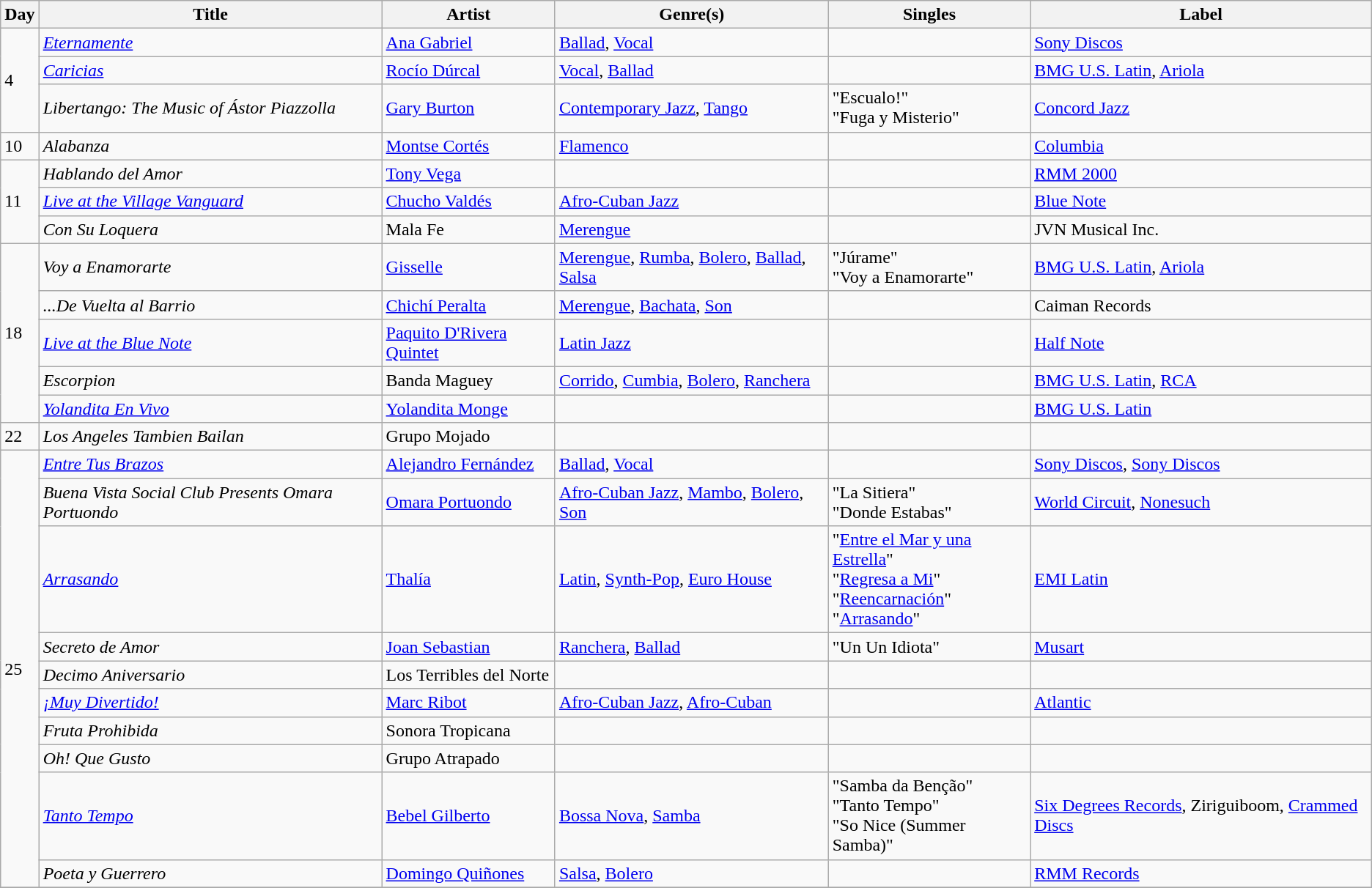<table class="wikitable sortable" style="text-align: left;">
<tr>
<th>Day</th>
<th>Title</th>
<th>Artist</th>
<th>Genre(s)</th>
<th>Singles</th>
<th>Label</th>
</tr>
<tr>
<td rowspan="3">4</td>
<td><em><a href='#'>Eternamente</a></em></td>
<td><a href='#'>Ana Gabriel</a></td>
<td><a href='#'>Ballad</a>, <a href='#'>Vocal</a></td>
<td></td>
<td><a href='#'>Sony Discos</a></td>
</tr>
<tr>
<td><em><a href='#'>Caricias</a></em></td>
<td><a href='#'>Rocío Dúrcal</a></td>
<td><a href='#'>Vocal</a>, <a href='#'>Ballad</a></td>
<td></td>
<td><a href='#'>BMG U.S. Latin</a>, <a href='#'>Ariola</a></td>
</tr>
<tr>
<td><em>Libertango: The Music of Ástor Piazzolla</em></td>
<td><a href='#'>Gary Burton</a></td>
<td><a href='#'>Contemporary Jazz</a>, <a href='#'>Tango</a></td>
<td>"Escualo!"<br>"Fuga y Misterio"</td>
<td><a href='#'>Concord Jazz</a></td>
</tr>
<tr>
<td>10</td>
<td><em>Alabanza</em></td>
<td><a href='#'>Montse Cortés</a></td>
<td><a href='#'>Flamenco</a></td>
<td></td>
<td><a href='#'>Columbia</a></td>
</tr>
<tr>
<td rowspan="3">11</td>
<td><em>Hablando del Amor</em></td>
<td><a href='#'>Tony Vega</a></td>
<td></td>
<td></td>
<td><a href='#'>RMM 2000</a></td>
</tr>
<tr>
<td><em><a href='#'>Live at the Village Vanguard</a></em></td>
<td><a href='#'>Chucho Valdés</a></td>
<td><a href='#'>Afro-Cuban Jazz</a></td>
<td></td>
<td><a href='#'>Blue Note</a></td>
</tr>
<tr>
<td><em>Con Su Loquera</em></td>
<td>Mala Fe</td>
<td><a href='#'>Merengue</a></td>
<td></td>
<td>JVN Musical Inc.</td>
</tr>
<tr>
<td rowspan="5">18</td>
<td><em>Voy a Enamorarte</em></td>
<td><a href='#'>Gisselle</a></td>
<td><a href='#'>Merengue</a>, <a href='#'>Rumba</a>, <a href='#'>Bolero</a>, <a href='#'>Ballad</a>, <a href='#'>Salsa</a></td>
<td>"Júrame"<br>"Voy a Enamorarte"</td>
<td><a href='#'>BMG U.S. Latin</a>, <a href='#'>Ariola</a></td>
</tr>
<tr>
<td><em>...De Vuelta al Barrio</em></td>
<td><a href='#'>Chichí Peralta</a></td>
<td><a href='#'>Merengue</a>, <a href='#'>Bachata</a>, <a href='#'>Son</a></td>
<td></td>
<td>Caiman Records</td>
</tr>
<tr>
<td><em><a href='#'>Live at the Blue Note</a></em></td>
<td><a href='#'>Paquito D'Rivera Quintet</a></td>
<td><a href='#'>Latin Jazz</a></td>
<td></td>
<td><a href='#'>Half Note</a></td>
</tr>
<tr>
<td><em>Escorpion</em></td>
<td>Banda Maguey</td>
<td><a href='#'>Corrido</a>, <a href='#'>Cumbia</a>, <a href='#'>Bolero</a>, <a href='#'>Ranchera</a></td>
<td></td>
<td><a href='#'>BMG U.S. Latin</a>, <a href='#'>RCA</a></td>
</tr>
<tr>
<td><em><a href='#'>Yolandita En Vivo</a></em></td>
<td><a href='#'>Yolandita Monge</a></td>
<td></td>
<td></td>
<td><a href='#'>BMG U.S. Latin</a></td>
</tr>
<tr>
<td>22</td>
<td><em>Los Angeles Tambien Bailan</em></td>
<td>Grupo Mojado</td>
<td></td>
<td></td>
<td></td>
</tr>
<tr>
<td rowspan="10">25</td>
<td><em><a href='#'>Entre Tus Brazos</a></em></td>
<td><a href='#'>Alejandro Fernández</a></td>
<td><a href='#'>Ballad</a>, <a href='#'>Vocal</a></td>
<td></td>
<td><a href='#'>Sony Discos</a>, <a href='#'>Sony Discos</a></td>
</tr>
<tr>
<td><em>Buena Vista Social Club Presents Omara Portuondo</em></td>
<td><a href='#'>Omara Portuondo</a></td>
<td><a href='#'>Afro-Cuban Jazz</a>, <a href='#'>Mambo</a>, <a href='#'>Bolero</a>, <a href='#'>Son</a></td>
<td>"La Sitiera"<br>"Donde Estabas"</td>
<td><a href='#'>World Circuit</a>, <a href='#'>Nonesuch</a></td>
</tr>
<tr>
<td><em><a href='#'>Arrasando</a></em></td>
<td><a href='#'>Thalía</a></td>
<td><a href='#'>Latin</a>, <a href='#'>Synth-Pop</a>, <a href='#'>Euro House</a></td>
<td>"<a href='#'>Entre el Mar y una Estrella</a>"<br>"<a href='#'>Regresa a Mi</a>"<br>"<a href='#'>Reencarnación</a>"<br>"<a href='#'>Arrasando</a>"</td>
<td><a href='#'>EMI Latin</a></td>
</tr>
<tr>
<td><em>Secreto de Amor</em></td>
<td><a href='#'>Joan Sebastian</a></td>
<td><a href='#'>Ranchera</a>, <a href='#'>Ballad</a></td>
<td>"Un Un Idiota"</td>
<td><a href='#'>Musart</a></td>
</tr>
<tr>
<td><em>Decimo Aniversario</em></td>
<td>Los Terribles del Norte</td>
<td></td>
<td></td>
<td></td>
</tr>
<tr>
<td><em><a href='#'>¡Muy Divertido!</a></em></td>
<td><a href='#'>Marc Ribot</a></td>
<td><a href='#'>Afro-Cuban Jazz</a>, <a href='#'>Afro-Cuban</a></td>
<td></td>
<td><a href='#'>Atlantic</a></td>
</tr>
<tr>
<td><em>Fruta Prohibida</em></td>
<td>Sonora Tropicana</td>
<td></td>
<td></td>
<td></td>
</tr>
<tr>
<td><em>Oh! Que Gusto</em></td>
<td>Grupo Atrapado</td>
<td></td>
<td></td>
<td></td>
</tr>
<tr>
<td><em><a href='#'>Tanto Tempo</a></em></td>
<td><a href='#'>Bebel Gilberto</a></td>
<td><a href='#'>Bossa Nova</a>, <a href='#'>Samba</a></td>
<td>"Samba da Benção"<br>"Tanto Tempo"<br>"So Nice (Summer Samba)"</td>
<td><a href='#'>Six Degrees Records</a>, Ziriguiboom, <a href='#'>Crammed Discs</a></td>
</tr>
<tr>
<td><em>Poeta y Guerrero</em></td>
<td><a href='#'>Domingo Quiñones</a></td>
<td><a href='#'>Salsa</a>, <a href='#'>Bolero</a></td>
<td></td>
<td><a href='#'>RMM Records</a></td>
</tr>
<tr>
</tr>
</table>
